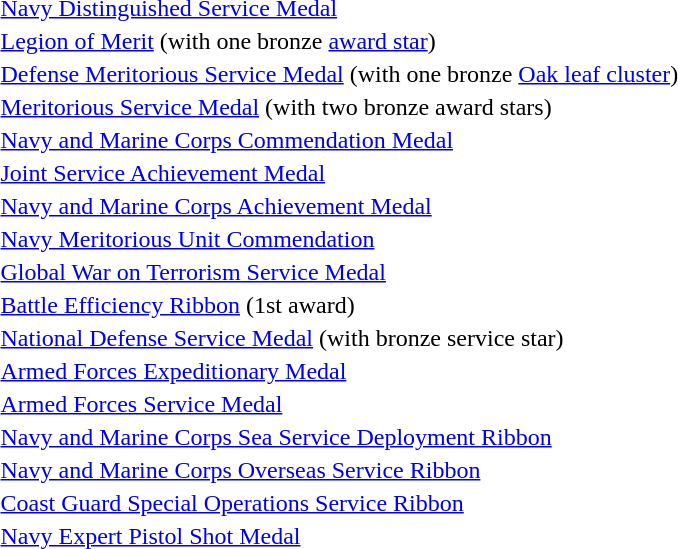<table>
<tr>
<td></td>
<td><a href='#'>Navy Distinguished Service Medal</a></td>
</tr>
<tr>
<td></td>
<td><a href='#'>Legion of Merit</a> (with one bronze <a href='#'>award star</a>)</td>
</tr>
<tr>
<td></td>
<td><a href='#'>Defense Meritorious Service Medal</a> (with one bronze <a href='#'>Oak leaf cluster</a>)</td>
</tr>
<tr>
<td></td>
<td><a href='#'>Meritorious Service Medal</a> (with two bronze award stars)</td>
</tr>
<tr>
<td></td>
<td><a href='#'>Navy and Marine Corps Commendation Medal</a></td>
</tr>
<tr>
<td></td>
<td><a href='#'>Joint Service Achievement Medal</a></td>
</tr>
<tr>
<td></td>
<td><a href='#'>Navy and Marine Corps Achievement Medal</a></td>
</tr>
<tr>
<td></td>
<td><a href='#'>Navy Meritorious Unit Commendation</a></td>
</tr>
<tr>
<td></td>
<td><a href='#'>Global War on Terrorism Service Medal</a></td>
</tr>
<tr>
<td></td>
<td><a href='#'>Battle Efficiency Ribbon</a> (1st award)</td>
</tr>
<tr>
<td></td>
<td><a href='#'>National Defense Service Medal</a> (with bronze service star)</td>
</tr>
<tr>
<td></td>
<td><a href='#'>Armed Forces Expeditionary Medal</a></td>
</tr>
<tr>
<td></td>
<td><a href='#'>Armed Forces Service Medal</a></td>
</tr>
<tr>
<td></td>
<td><a href='#'>Navy and Marine Corps Sea Service Deployment Ribbon</a></td>
</tr>
<tr>
<td></td>
<td><a href='#'>Navy and Marine Corps Overseas Service Ribbon</a></td>
</tr>
<tr>
<td></td>
<td><a href='#'>Coast Guard Special Operations Service Ribbon</a></td>
</tr>
<tr>
<td></td>
<td><a href='#'>Navy Expert Pistol Shot Medal</a></td>
</tr>
</table>
